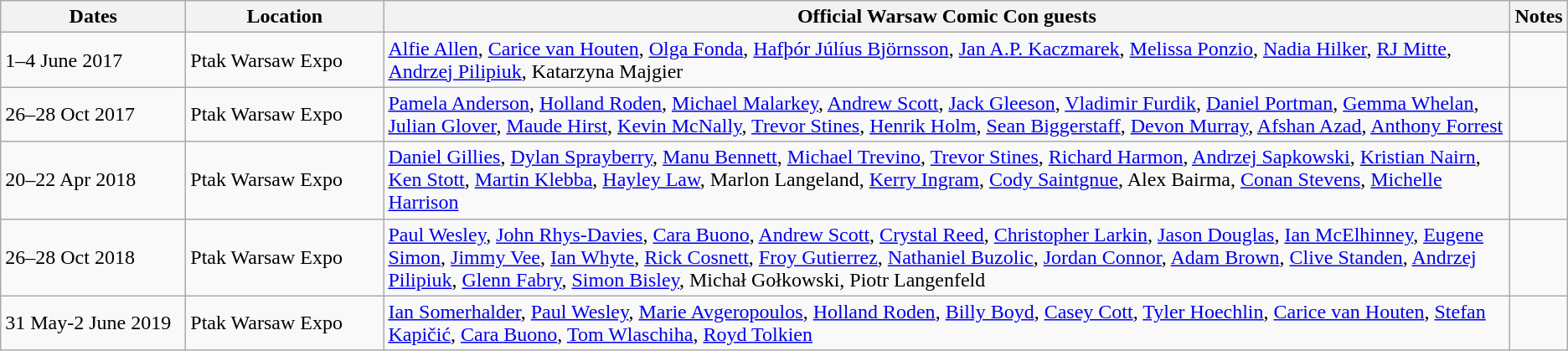<table class="wikitable">
<tr>
<th width=140px>Dates</th>
<th width=150px>Location</th>
<th>Official Warsaw Comic Con guests</th>
<th>Notes</th>
</tr>
<tr>
<td>1–4 June 2017</td>
<td>Ptak Warsaw Expo</td>
<td><a href='#'>Alfie Allen</a>, <a href='#'>Carice van Houten</a>, <a href='#'>Olga Fonda</a>, <a href='#'>Hafþór Júlíus Björnsson</a>, <a href='#'>Jan A.P. Kaczmarek</a>, <a href='#'>Melissa Ponzio</a>, <a href='#'>Nadia Hilker</a>, <a href='#'>RJ Mitte</a>, <a href='#'>Andrzej Pilipiuk</a>, Katarzyna Majgier</td>
<td></td>
</tr>
<tr>
<td>26–28 Oct 2017</td>
<td>Ptak Warsaw Expo</td>
<td><a href='#'>Pamela Anderson</a>, <a href='#'>Holland Roden</a>, <a href='#'>Michael Malarkey</a>, <a href='#'>Andrew Scott</a>, <a href='#'>Jack Gleeson</a>, <a href='#'>Vladimir Furdik</a>, <a href='#'>Daniel Portman</a>, <a href='#'>Gemma Whelan</a>, <a href='#'>Julian Glover</a>, <a href='#'>Maude Hirst</a>, <a href='#'>Kevin McNally</a>, <a href='#'>Trevor Stines</a>, <a href='#'>Henrik Holm</a>, <a href='#'>Sean Biggerstaff</a>, <a href='#'>Devon Murray</a>, <a href='#'>Afshan Azad</a>, <a href='#'>Anthony Forrest</a></td>
<td></td>
</tr>
<tr>
<td>20–22 Apr 2018</td>
<td>Ptak Warsaw Expo</td>
<td><a href='#'>Daniel Gillies</a>, <a href='#'>Dylan Sprayberry</a>, <a href='#'>Manu Bennett</a>, <a href='#'>Michael Trevino</a>, <a href='#'>Trevor Stines</a>, <a href='#'>Richard Harmon</a>, <a href='#'>Andrzej Sapkowski</a>, <a href='#'>Kristian Nairn</a>, <a href='#'>Ken Stott</a>, <a href='#'>Martin Klebba</a>, <a href='#'>Hayley Law</a>, Marlon Langeland, <a href='#'>Kerry Ingram</a>, <a href='#'>Cody Saintgnue</a>, Alex Bairma, <a href='#'>Conan Stevens</a>, <a href='#'>Michelle Harrison</a></td>
<td></td>
</tr>
<tr>
<td>26–28 Oct 2018</td>
<td>Ptak Warsaw Expo</td>
<td><a href='#'>Paul Wesley</a>, <a href='#'>John Rhys-Davies</a>, <a href='#'>Cara Buono</a>, <a href='#'>Andrew Scott</a>, <a href='#'>Crystal Reed</a>, <a href='#'>Christopher Larkin</a>, <a href='#'>Jason Douglas</a>, <a href='#'>Ian McElhinney</a>, <a href='#'>Eugene Simon</a>, <a href='#'>Jimmy Vee</a>, <a href='#'>Ian Whyte</a>, <a href='#'>Rick Cosnett</a>, <a href='#'>Froy Gutierrez</a>, <a href='#'>Nathaniel Buzolic</a>, <a href='#'>Jordan Connor</a>, <a href='#'>Adam Brown</a>, <a href='#'>Clive Standen</a>, <a href='#'>Andrzej Pilipiuk</a>, <a href='#'>Glenn Fabry</a>, <a href='#'>Simon Bisley</a>, Michał Gołkowski, Piotr Langenfeld</td>
<td></td>
</tr>
<tr>
<td>31 May-2 June 2019</td>
<td>Ptak Warsaw Expo</td>
<td><a href='#'>Ian Somerhalder</a>, <a href='#'>Paul Wesley</a>, <a href='#'>Marie Avgeropoulos</a>, <a href='#'>Holland Roden</a>, <a href='#'>Billy Boyd</a>, <a href='#'>Casey Cott</a>, <a href='#'>Tyler Hoechlin</a>, <a href='#'>Carice van Houten</a>, <a href='#'>Stefan Kapičić</a>, <a href='#'>Cara Buono</a>, <a href='#'>Tom Wlaschiha</a>, <a href='#'>Royd Tolkien</a></td>
<td></td>
</tr>
</table>
